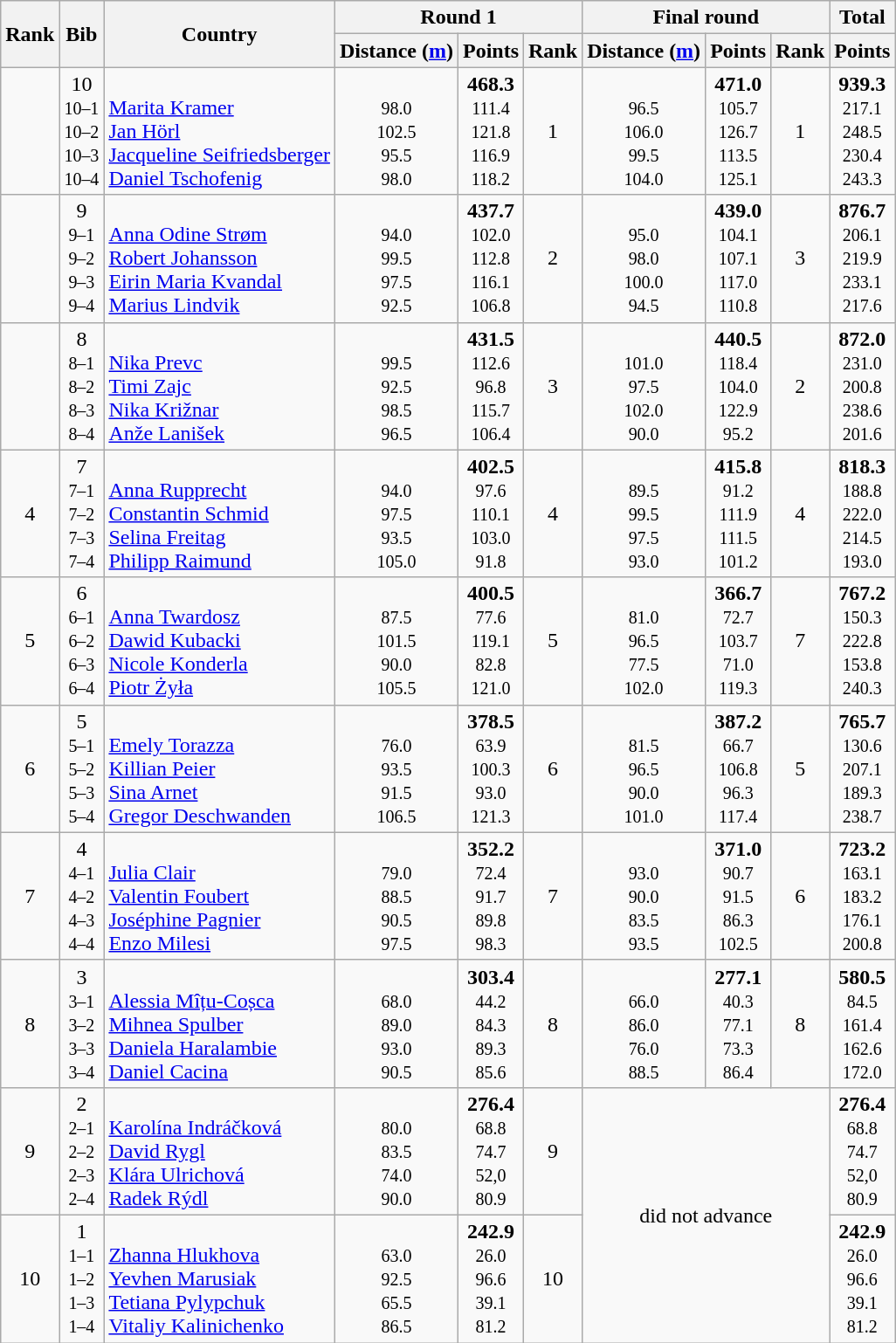<table class="wikitable sortable" style="text-align:center">
<tr>
<th rowspan=2>Rank</th>
<th rowspan=2>Bib</th>
<th rowspan=2>Country</th>
<th colspan=3>Round 1</th>
<th colspan=3>Final round</th>
<th>Total</th>
</tr>
<tr>
<th>Distance (<a href='#'>m</a>)</th>
<th>Points</th>
<th>Rank</th>
<th>Distance (<a href='#'>m</a>)</th>
<th>Points</th>
<th>Rank</th>
<th>Points</th>
</tr>
<tr>
<td></td>
<td>10<br><small> 10–1<br>10–2<br>10–3<br>10–4</small></td>
<td align=left><br><a href='#'>Marita Kramer</a><br><a href='#'>Jan Hörl</a><br><a href='#'>Jacqueline Seifriedsberger</a><br><a href='#'>Daniel Tschofenig</a></td>
<td><br><small>98.0<br>102.5<br>95.5<br>98.0</small></td>
<td><strong>468.3</strong><br><small>111.4<br>121.8<br>116.9<br>118.2</small></td>
<td>1</td>
<td><br><small>96.5<br>106.0<br>99.5<br>104.0</small></td>
<td><strong>471.0</strong><br><small>105.7<br>126.7<br>113.5<br>125.1</small></td>
<td>1</td>
<td><strong>939.3</strong><br><small>217.1<br>248.5<br>230.4<br>243.3</small></td>
</tr>
<tr>
<td></td>
<td>9<br><small> 9–1<br>9–2<br>9–3<br>9–4</small></td>
<td align=left><br><a href='#'>Anna Odine Strøm</a><br><a href='#'>Robert Johansson</a><br><a href='#'>Eirin Maria Kvandal</a><br><a href='#'>Marius Lindvik</a></td>
<td><br><small>94.0<br>99.5<br>97.5<br>92.5</small></td>
<td><strong>437.7</strong><br><small>102.0<br>112.8<br>116.1<br>106.8</small></td>
<td>2</td>
<td><br><small>95.0<br>98.0<br>100.0<br>94.5</small></td>
<td><strong>439.0</strong><br><small>104.1<br>107.1<br>117.0<br>110.8</small></td>
<td>3</td>
<td><strong>876.7</strong><br><small>206.1<br>219.9<br>233.1<br>217.6</small></td>
</tr>
<tr>
<td></td>
<td>8<br><small> 8–1<br>8–2<br>8–3<br>8–4</small></td>
<td align=left><br><a href='#'>Nika Prevc</a><br><a href='#'>Timi Zajc</a><br><a href='#'>Nika Križnar</a><br><a href='#'>Anže Lanišek</a></td>
<td><br><small>99.5<br>92.5<br>98.5<br>96.5</small></td>
<td><strong>431.5</strong><br><small>112.6<br>96.8<br>115.7<br>106.4</small></td>
<td>3</td>
<td><br><small>101.0<br>97.5<br>102.0<br>90.0</small></td>
<td><strong>440.5</strong><br><small>118.4<br>104.0<br>122.9<br>95.2</small></td>
<td>2</td>
<td><strong>872.0</strong><br><small>231.0<br>200.8<br>238.6<br>201.6</small></td>
</tr>
<tr>
<td>4</td>
<td>7<br><small> 7–1<br>7–2<br>7–3<br>7–4</small></td>
<td align=left><br><a href='#'>Anna Rupprecht</a><br><a href='#'>Constantin Schmid</a><br><a href='#'>Selina Freitag</a><br><a href='#'>Philipp Raimund</a></td>
<td><br><small>94.0<br>97.5<br>93.5<br>105.0</small></td>
<td><strong>402.5</strong><br><small>97.6<br>110.1<br>103.0<br>91.8</small></td>
<td>4</td>
<td><br><small>89.5<br>99.5<br>97.5<br>93.0</small></td>
<td><strong>415.8</strong><br><small>91.2<br>111.9<br>111.5<br>101.2</small></td>
<td>4</td>
<td><strong>818.3</strong><br><small>188.8<br>222.0<br>214.5<br>193.0</small></td>
</tr>
<tr>
<td>5</td>
<td>6<br><small> 6–1<br>6–2<br>6–3<br>6–4</small></td>
<td align=left><br><a href='#'>Anna Twardosz</a><br><a href='#'>Dawid Kubacki</a><br><a href='#'>Nicole Konderla</a><br><a href='#'>Piotr Żyła</a></td>
<td><br><small>87.5<br>101.5<br>90.0<br>105.5</small></td>
<td><strong>400.5</strong><br><small>77.6<br>119.1<br>82.8<br>121.0</small></td>
<td>5</td>
<td><br><small>81.0<br>96.5<br>77.5<br>102.0</small></td>
<td><strong>366.7</strong><br><small>72.7<br>103.7<br>71.0<br>119.3</small></td>
<td>7</td>
<td><strong>767.2</strong><br><small>150.3<br>222.8<br>153.8<br>240.3</small></td>
</tr>
<tr>
<td>6</td>
<td>5<br><small> 5–1<br>5–2<br>5–3<br>5–4</small></td>
<td align=left><br><a href='#'>Emely Torazza</a><br><a href='#'>Killian Peier</a><br><a href='#'>Sina Arnet</a><br><a href='#'>Gregor Deschwanden</a></td>
<td><br><small>76.0<br>93.5<br>91.5<br>106.5</small></td>
<td><strong>378.5</strong><br><small>63.9<br>100.3<br>93.0<br>121.3</small></td>
<td>6</td>
<td><br><small>81.5<br>96.5<br>90.0<br>101.0</small></td>
<td><strong>387.2</strong><br><small>66.7<br>106.8<br>96.3<br>117.4</small></td>
<td>5</td>
<td><strong>765.7</strong><br><small>130.6<br>207.1<br>189.3<br>238.7</small></td>
</tr>
<tr>
<td>7</td>
<td>4<br><small> 4–1<br>4–2<br>4–3<br>4–4</small></td>
<td align=left><br><a href='#'>Julia Clair</a><br><a href='#'>Valentin Foubert</a><br><a href='#'>Joséphine Pagnier</a><br><a href='#'>Enzo Milesi</a></td>
<td><br><small>79.0<br>88.5<br>90.5<br>97.5</small></td>
<td><strong>352.2</strong><br><small>72.4<br>91.7<br>89.8<br>98.3</small></td>
<td>7</td>
<td><br><small>93.0<br>90.0<br>83.5<br>93.5</small></td>
<td><strong>371.0</strong><br><small>90.7<br>91.5<br>86.3<br>102.5</small></td>
<td>6</td>
<td><strong>723.2</strong><br><small>163.1<br>183.2<br>176.1<br>200.8</small></td>
</tr>
<tr>
<td>8</td>
<td>3<br><small> 3–1<br>3–2<br>3–3<br>3–4</small></td>
<td align=left><br><a href='#'>Alessia Mîțu-Coșca</a><br><a href='#'>Mihnea Spulber</a><br><a href='#'>Daniela Haralambie</a><br><a href='#'>Daniel Cacina</a></td>
<td><br><small>68.0<br>89.0<br>93.0<br>90.5</small></td>
<td><strong>303.4</strong><br><small>44.2<br>84.3<br>89.3<br>85.6</small></td>
<td>8</td>
<td><br><small>66.0<br>86.0<br>76.0<br>88.5</small></td>
<td><strong>277.1</strong><br><small>40.3<br>77.1<br>73.3<br>86.4</small></td>
<td>8</td>
<td><strong>580.5</strong><br><small>84.5<br>161.4<br>162.6<br>172.0</small></td>
</tr>
<tr>
<td>9</td>
<td>2<br><small> 2–1<br>2–2<br>2–3<br>2–4</small></td>
<td align=left><br><a href='#'>Karolína Indráčková</a><br><a href='#'>David Rygl</a><br><a href='#'>Klára Ulrichová</a><br><a href='#'>Radek Rýdl</a></td>
<td><br><small>80.0<br>83.5<br>74.0<br>90.0</small></td>
<td><strong>276.4</strong><br><small>68.8<br>74.7<br>52,0<br>80.9</small></td>
<td>9</td>
<td colspan=3 rowspan=2>did not advance</td>
<td><strong>276.4</strong><br><small>68.8<br>74.7<br>52,0<br>80.9</small></td>
</tr>
<tr>
<td>10</td>
<td>1<br><small> 1–1<br>1–2<br>1–3<br>1–4</small></td>
<td align=left><br><a href='#'>Zhanna Hlukhova</a><br><a href='#'>Yevhen Marusiak</a><br><a href='#'>Tetiana Pylypchuk</a><br><a href='#'>Vitaliy Kalinichenko</a></td>
<td><br><small>63.0<br>92.5<br>65.5<br>86.5</small></td>
<td><strong>242.9</strong><br><small>26.0<br>96.6<br>39.1<br>81.2</small></td>
<td>10</td>
<td><strong>242.9</strong><br><small>26.0<br>96.6<br>39.1<br>81.2</small></td>
</tr>
</table>
